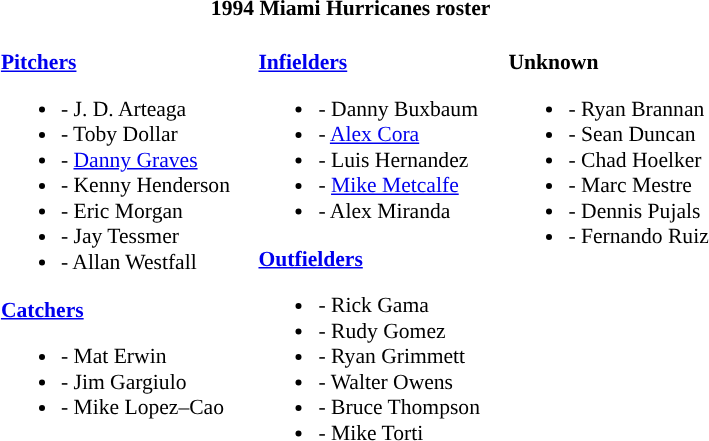<table class="toccolours" style="border-collapse:collapse; font-size:90%;">
<tr>
<th colspan=9>1994 Miami Hurricanes roster</th>
</tr>
<tr>
<td width="03"> </td>
<td valign="top"><br><strong><a href='#'>Pitchers</a></strong><ul><li>- J. D. Arteaga</li><li>- Toby Dollar</li><li>- <a href='#'>Danny Graves</a></li><li>- Kenny Henderson</li><li>- Eric Morgan</li><li>- Jay Tessmer</li><li>- Allan Westfall</li></ul><strong><a href='#'>Catchers</a></strong><ul><li>- Mat Erwin</li><li>- Jim Gargiulo</li><li>- Mike Lopez–Cao</li></ul></td>
<td width="15"> </td>
<td valign="top"><br><strong><a href='#'>Infielders</a></strong><ul><li>- Danny Buxbaum</li><li>- <a href='#'>Alex Cora</a></li><li>- Luis Hernandez</li><li>- <a href='#'>Mike Metcalfe</a></li><li>- Alex Miranda</li></ul><strong><a href='#'>Outfielders</a></strong><ul><li>- Rick Gama</li><li>- Rudy Gomez</li><li>- Ryan Grimmett</li><li>- Walter Owens</li><li>- Bruce Thompson</li><li>- Mike Torti</li></ul></td>
<td width="15"> </td>
<td valign="top"><br><strong>Unknown</strong><ul><li>- Ryan Brannan</li><li>- Sean Duncan</li><li>- Chad Hoelker</li><li>- Marc Mestre</li><li>- Dennis Pujals</li><li>- Fernando Ruiz</li></ul></td>
</tr>
</table>
